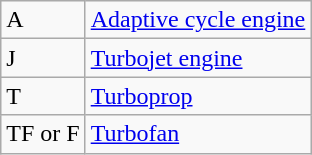<table class="wikitable">
<tr>
<td>A</td>
<td><a href='#'>Adaptive cycle engine</a></td>
</tr>
<tr>
<td>J</td>
<td><a href='#'>Turbojet engine</a></td>
</tr>
<tr>
<td>T</td>
<td><a href='#'>Turboprop</a></td>
</tr>
<tr>
<td>TF or F</td>
<td><a href='#'>Turbofan</a></td>
</tr>
</table>
